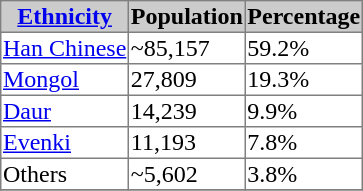<table border="1" style="border-collapse: collapse;">
<tr bgcolor="#cccccc">
<th><a href='#'>Ethnicity</a></th>
<th>Population</th>
<th>Percentage</th>
</tr>
<tr>
<td><a href='#'>Han Chinese</a></td>
<td>~85,157</td>
<td>59.2%</td>
</tr>
<tr>
<td><a href='#'>Mongol</a></td>
<td>27,809</td>
<td>19.3%</td>
</tr>
<tr>
<td><a href='#'>Daur</a></td>
<td>14,239</td>
<td>9.9%</td>
</tr>
<tr>
<td><a href='#'>Evenki</a></td>
<td>11,193</td>
<td>7.8%</td>
</tr>
<tr>
<td>Others</td>
<td>~5,602</td>
<td>3.8%</td>
</tr>
<tr>
</tr>
</table>
